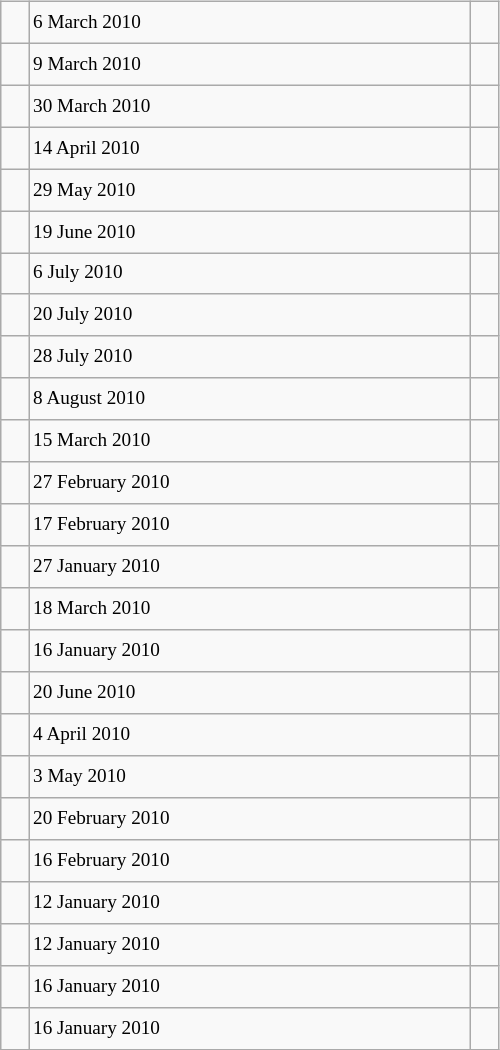<table class="wikitable" style="font-size: 80%; float: left; width: 26em; margin-right: 1em; height: 700px">
<tr>
<td></td>
<td>6 March 2010</td>
<td></td>
</tr>
<tr>
<td></td>
<td>9 March 2010</td>
<td></td>
</tr>
<tr>
<td></td>
<td>30 March 2010</td>
<td></td>
</tr>
<tr>
<td></td>
<td>14 April 2010</td>
<td></td>
</tr>
<tr>
<td></td>
<td>29 May 2010</td>
<td></td>
</tr>
<tr>
<td></td>
<td>19 June 2010</td>
<td></td>
</tr>
<tr>
<td></td>
<td>6 July 2010</td>
<td></td>
</tr>
<tr>
<td></td>
<td>20 July 2010</td>
<td></td>
</tr>
<tr>
<td></td>
<td>28 July 2010</td>
<td></td>
</tr>
<tr>
<td></td>
<td>8 August 2010</td>
<td></td>
</tr>
<tr>
<td></td>
<td>15 March 2010</td>
<td></td>
</tr>
<tr>
<td></td>
<td>27 February 2010</td>
<td></td>
</tr>
<tr>
<td></td>
<td>17 February 2010</td>
<td></td>
</tr>
<tr>
<td></td>
<td>27 January 2010</td>
<td></td>
</tr>
<tr>
<td></td>
<td>18 March 2010</td>
<td></td>
</tr>
<tr>
<td></td>
<td>16 January 2010</td>
<td></td>
</tr>
<tr>
<td></td>
<td>20 June 2010</td>
<td></td>
</tr>
<tr>
<td></td>
<td>4 April 2010</td>
<td></td>
</tr>
<tr>
<td></td>
<td>3 May 2010</td>
<td></td>
</tr>
<tr>
<td></td>
<td>20 February 2010</td>
<td></td>
</tr>
<tr>
<td></td>
<td>16 February 2010</td>
<td></td>
</tr>
<tr>
<td></td>
<td>12 January 2010</td>
<td></td>
</tr>
<tr>
<td></td>
<td>12 January 2010</td>
<td></td>
</tr>
<tr>
<td></td>
<td>16 January 2010</td>
<td></td>
</tr>
<tr>
<td></td>
<td>16 January 2010</td>
<td></td>
</tr>
</table>
